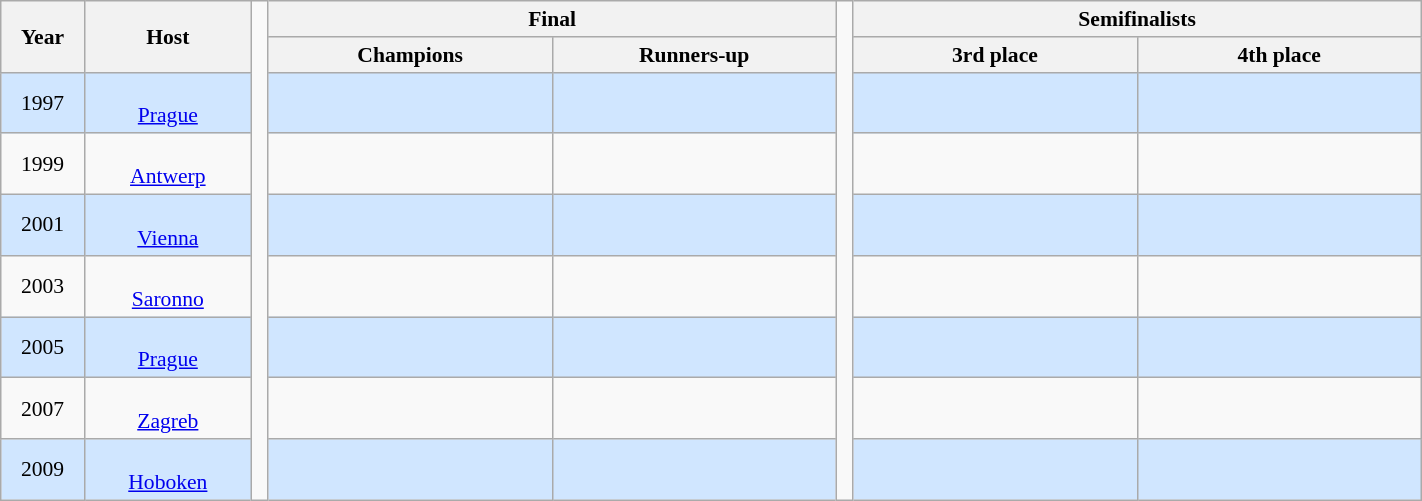<table class="wikitable" style="font-size:90%; text-align: center;" width="75%">
<tr>
<th rowspan=2 width=5%>Year</th>
<th rowspan=2 width=10%>Host</th>
<td width=1% rowspan=18 style="border-top:none;border-bottom:none;"></td>
<th colspan=2>Final</th>
<td width=1% rowspan=18 style="border-top:none;border-bottom:none;"></td>
<th colspan=2>Semifinalists</th>
</tr>
<tr>
<th width=17%>Champions</th>
<th width=17%>Runners-up</th>
<th width=17%>3rd place</th>
<th width=17%>4th place</th>
</tr>
<tr style="background: #D0E6FF;">
<td>1997</td>
<td><br><a href='#'>Prague</a></td>
<td><strong></strong></td>
<td></td>
<td></td>
<td></td>
</tr>
<tr>
<td>1999</td>
<td><br><a href='#'>Antwerp</a></td>
<td><strong></strong></td>
<td></td>
<td></td>
<td></td>
</tr>
<tr style="background: #D0E6FF;">
<td>2001</td>
<td><br><a href='#'>Vienna</a></td>
<td><strong></strong></td>
<td></td>
<td></td>
<td></td>
</tr>
<tr>
<td>2003</td>
<td><br><a href='#'>Saronno</a></td>
<td><strong></strong></td>
<td></td>
<td></td>
<td></td>
</tr>
<tr style="background: #D0E6FF;">
<td>2005</td>
<td><br><a href='#'>Prague</a></td>
<td><strong></strong></td>
<td></td>
<td></td>
<td></td>
</tr>
<tr>
<td>2007</td>
<td><br><a href='#'>Zagreb</a></td>
<td><strong></strong></td>
<td></td>
<td></td>
<td></td>
</tr>
<tr style="background: #D0E6FF;">
<td>2009</td>
<td><br><a href='#'>Hoboken</a></td>
<td><strong></strong></td>
<td></td>
<td></td>
<td></td>
</tr>
</table>
